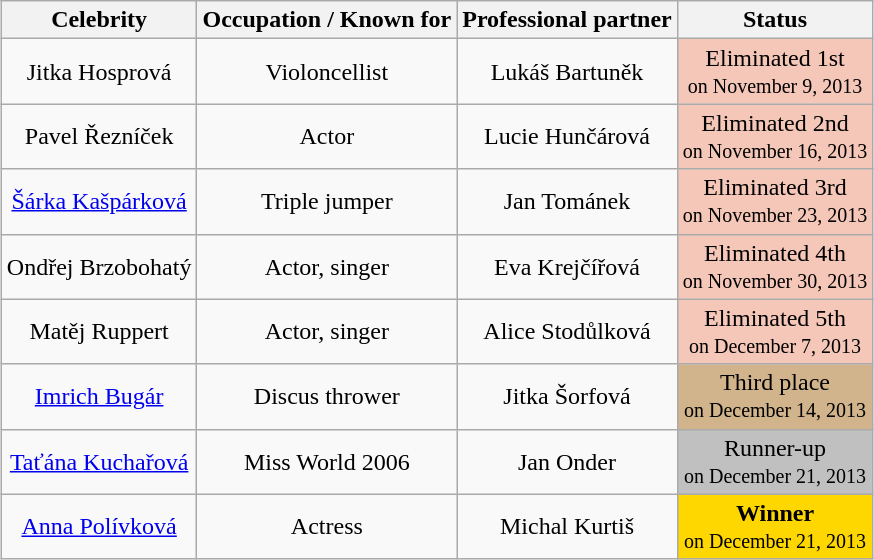<table class="wikitable" style="margin: auto; text-align: center;">
<tr>
<th>Celebrity</th>
<th>Occupation / Known for</th>
<th>Professional partner</th>
<th>Status</th>
</tr>
<tr>
<td>Jitka Hosprová</td>
<td>Violoncellist</td>
<td>Lukáš Bartuněk</td>
<td bgcolor="#F4C7B8">Eliminated 1st<br><small>on November 9, 2013</small></td>
</tr>
<tr>
<td>Pavel Řezníček</td>
<td>Actor</td>
<td>Lucie Hunčárová</td>
<td bgcolor="#F4C7B8">Eliminated 2nd<br><small>on November 16, 2013</small></td>
</tr>
<tr>
<td><a href='#'>Šárka Kašpárková</a></td>
<td>Triple jumper</td>
<td>Jan Tománek</td>
<td bgcolor="#F4C7B8">Eliminated 3rd<br><small>on November 23, 2013</small></td>
</tr>
<tr>
<td>Ondřej Brzobohatý</td>
<td>Actor, singer</td>
<td>Eva Krejčířová</td>
<td bgcolor="#F4C7B8">Eliminated 4th<br><small>on November 30, 2013</small></td>
</tr>
<tr>
<td>Matěj Ruppert</td>
<td>Actor, singer</td>
<td>Alice Stodůlková</td>
<td bgcolor="#F4C7B8">Eliminated 5th<br><small>on December 7, 2013</small></td>
</tr>
<tr>
<td><a href='#'>Imrich Bugár</a></td>
<td>Discus thrower</td>
<td>Jitka Šorfová</td>
<td bgcolor="tan">Third place<br><small>on December 14, 2013</small></td>
</tr>
<tr>
<td><a href='#'>Taťána Kuchařová</a></td>
<td>Miss World 2006</td>
<td>Jan Onder</td>
<td bgcolor="silver">Runner-up<br><small>on December 21, 2013</small></td>
</tr>
<tr>
<td><a href='#'>Anna Polívková</a></td>
<td>Actress</td>
<td>Michal Kurtiš</td>
<td bgcolor="gold"><strong>Winner</strong><br><small> on December 21, 2013 </small></td>
</tr>
</table>
